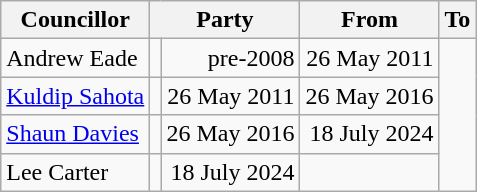<table class=wikitable>
<tr>
<th>Councillor</th>
<th colspan=2>Party</th>
<th>From</th>
<th>To</th>
</tr>
<tr>
<td>Andrew Eade</td>
<td></td>
<td align=right>pre-2008</td>
<td align=right>26 May 2011</td>
</tr>
<tr>
<td><a href='#'>Kuldip Sahota</a></td>
<td></td>
<td align=right>26 May 2011</td>
<td align=right>26 May 2016</td>
</tr>
<tr>
<td><a href='#'>Shaun Davies</a></td>
<td></td>
<td align=right>26 May 2016</td>
<td align=right>18 July 2024</td>
</tr>
<tr>
<td>Lee Carter</td>
<td></td>
<td align=right>18 July 2024</td>
<td align=right></td>
</tr>
</table>
